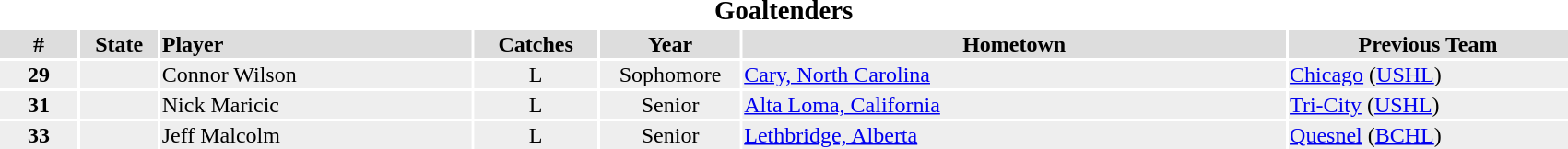<table width=90%>
<tr>
<th colspan=7 style="text-align:center"><big>Goaltenders</big></th>
</tr>
<tr bgcolor="#dddddd">
<th width=5%>#</th>
<th width=5%>State</th>
<td align=left!!width=10%><strong>Player</strong></td>
<th width=8%>Catches</th>
<th width=9%>Year</th>
<th width=35%>Hometown</th>
<th width=18%>Previous Team</th>
</tr>
<tr bgcolor="#eeeeee">
<td align=center><strong>29</strong></td>
<td align=center></td>
<td>Connor Wilson</td>
<td align=center>L</td>
<td align=center>Sophomore</td>
<td><a href='#'>Cary, North Carolina</a></td>
<td><a href='#'>Chicago</a> (<a href='#'>USHL</a>)</td>
</tr>
<tr bgcolor="#eeeeee">
<td align=center><strong>31</strong></td>
<td align=center></td>
<td>Nick Maricic</td>
<td align=center>L</td>
<td align=center>Senior</td>
<td><a href='#'>Alta Loma, California</a></td>
<td><a href='#'>Tri-City</a> (<a href='#'>USHL</a>)</td>
</tr>
<tr bgcolor="#eeeeee">
<td align=center><strong>33</strong></td>
<td align=center></td>
<td>Jeff Malcolm</td>
<td align=center>L</td>
<td align=center>Senior</td>
<td><a href='#'>Lethbridge, Alberta</a></td>
<td><a href='#'>Quesnel</a> (<a href='#'>BCHL</a>)</td>
</tr>
</table>
